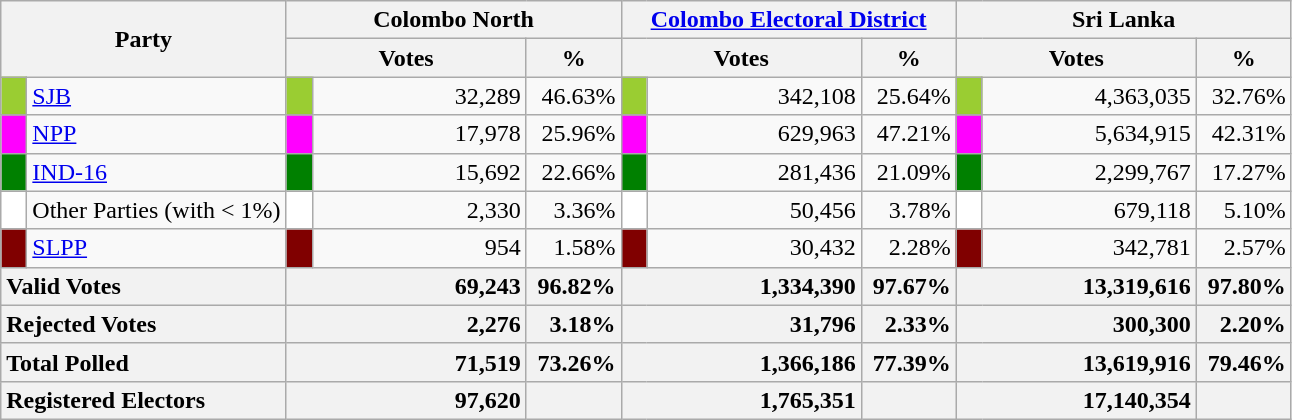<table class="wikitable">
<tr>
<th colspan="2" width="144px"rowspan="2">Party</th>
<th colspan="3" width="216px">Colombo North</th>
<th colspan="3" width="216px"><a href='#'>Colombo Electoral District</a></th>
<th colspan="3" width="216px">Sri Lanka</th>
</tr>
<tr>
<th colspan="2" width="144px">Votes</th>
<th>%</th>
<th colspan="2" width="144px">Votes</th>
<th>%</th>
<th colspan="2" width="144px">Votes</th>
<th>%</th>
</tr>
<tr>
<td style="background-color:yellowgreen;" width="10px"></td>
<td style="text-align:left;"><a href='#'>SJB</a></td>
<td style="background-color:yellowgreen;" width="10px"></td>
<td style="text-align:right;">32,289</td>
<td style="text-align:right;">46.63%</td>
<td style="background-color:yellowgreen;" width="10px"></td>
<td style="text-align:right;">342,108</td>
<td style="text-align:right;">25.64%</td>
<td style="background-color:yellowgreen;" width="10px"></td>
<td style="text-align:right;">4,363,035</td>
<td style="text-align:right;">32.76%</td>
</tr>
<tr>
<td style="background-color:magenta;" width="10px"></td>
<td style="text-align:left;"><a href='#'>NPP</a></td>
<td style="background-color:magenta;" width="10px"></td>
<td style="text-align:right;">17,978</td>
<td style="text-align:right;">25.96%</td>
<td style="background-color:magenta;" width="10px"></td>
<td style="text-align:right;">629,963</td>
<td style="text-align:right;">47.21%</td>
<td style="background-color:magenta;" width="10px"></td>
<td style="text-align:right;">5,634,915</td>
<td style="text-align:right;">42.31%</td>
</tr>
<tr>
<td style="background-color:green;" width="10px"></td>
<td style="text-align:left;"><a href='#'>IND-16</a></td>
<td style="background-color:green;" width="10px"></td>
<td style="text-align:right;">15,692</td>
<td style="text-align:right;">22.66%</td>
<td style="background-color:green;" width="10px"></td>
<td style="text-align:right;">281,436</td>
<td style="text-align:right;">21.09%</td>
<td style="background-color:green;" width="10px"></td>
<td style="text-align:right;">2,299,767</td>
<td style="text-align:right;">17.27%</td>
</tr>
<tr>
<td style="background-color:white;" width="10px"></td>
<td style="text-align:left;">Other Parties (with < 1%)</td>
<td style="background-color:white;" width="10px"></td>
<td style="text-align:right;">2,330</td>
<td style="text-align:right;">3.36%</td>
<td style="background-color:white;" width="10px"></td>
<td style="text-align:right;">50,456</td>
<td style="text-align:right;">3.78%</td>
<td style="background-color:white;" width="10px"></td>
<td style="text-align:right;">679,118</td>
<td style="text-align:right;">5.10%</td>
</tr>
<tr>
<td style="background-color:maroon;" width="10px"></td>
<td style="text-align:left;"><a href='#'>SLPP</a></td>
<td style="background-color:maroon;" width="10px"></td>
<td style="text-align:right;">954</td>
<td style="text-align:right;">1.58%</td>
<td style="background-color:maroon;" width="10px"></td>
<td style="text-align:right;">30,432</td>
<td style="text-align:right;">2.28%</td>
<td style="background-color:maroon;" width="10px"></td>
<td style="text-align:right;">342,781</td>
<td style="text-align:right;">2.57%</td>
</tr>
<tr>
<th colspan="2" width="144px"style="text-align:left;">Valid Votes</th>
<th style="text-align:right;"colspan="2" width="144px">69,243</th>
<th style="text-align:right;">96.82%</th>
<th style="text-align:right;"colspan="2" width="144px">1,334,390</th>
<th style="text-align:right;">97.67%</th>
<th style="text-align:right;"colspan="2" width="144px">13,319,616</th>
<th style="text-align:right;">97.80%</th>
</tr>
<tr>
<th colspan="2" width="144px"style="text-align:left;">Rejected Votes</th>
<th style="text-align:right;"colspan="2" width="144px">2,276</th>
<th style="text-align:right;">3.18%</th>
<th style="text-align:right;"colspan="2" width="144px">31,796</th>
<th style="text-align:right;">2.33%</th>
<th style="text-align:right;"colspan="2" width="144px">300,300</th>
<th style="text-align:right;">2.20%</th>
</tr>
<tr>
<th colspan="2" width="144px"style="text-align:left;">Total Polled</th>
<th style="text-align:right;"colspan="2" width="144px">71,519</th>
<th style="text-align:right;">73.26%</th>
<th style="text-align:right;"colspan="2" width="144px">1,366,186</th>
<th style="text-align:right;">77.39%</th>
<th style="text-align:right;"colspan="2" width="144px">13,619,916</th>
<th style="text-align:right;">79.46%</th>
</tr>
<tr>
<th colspan="2" width="144px"style="text-align:left;">Registered Electors</th>
<th style="text-align:right;"colspan="2" width="144px">97,620</th>
<th></th>
<th style="text-align:right;"colspan="2" width="144px">1,765,351</th>
<th></th>
<th style="text-align:right;"colspan="2" width="144px">17,140,354</th>
<th></th>
</tr>
</table>
